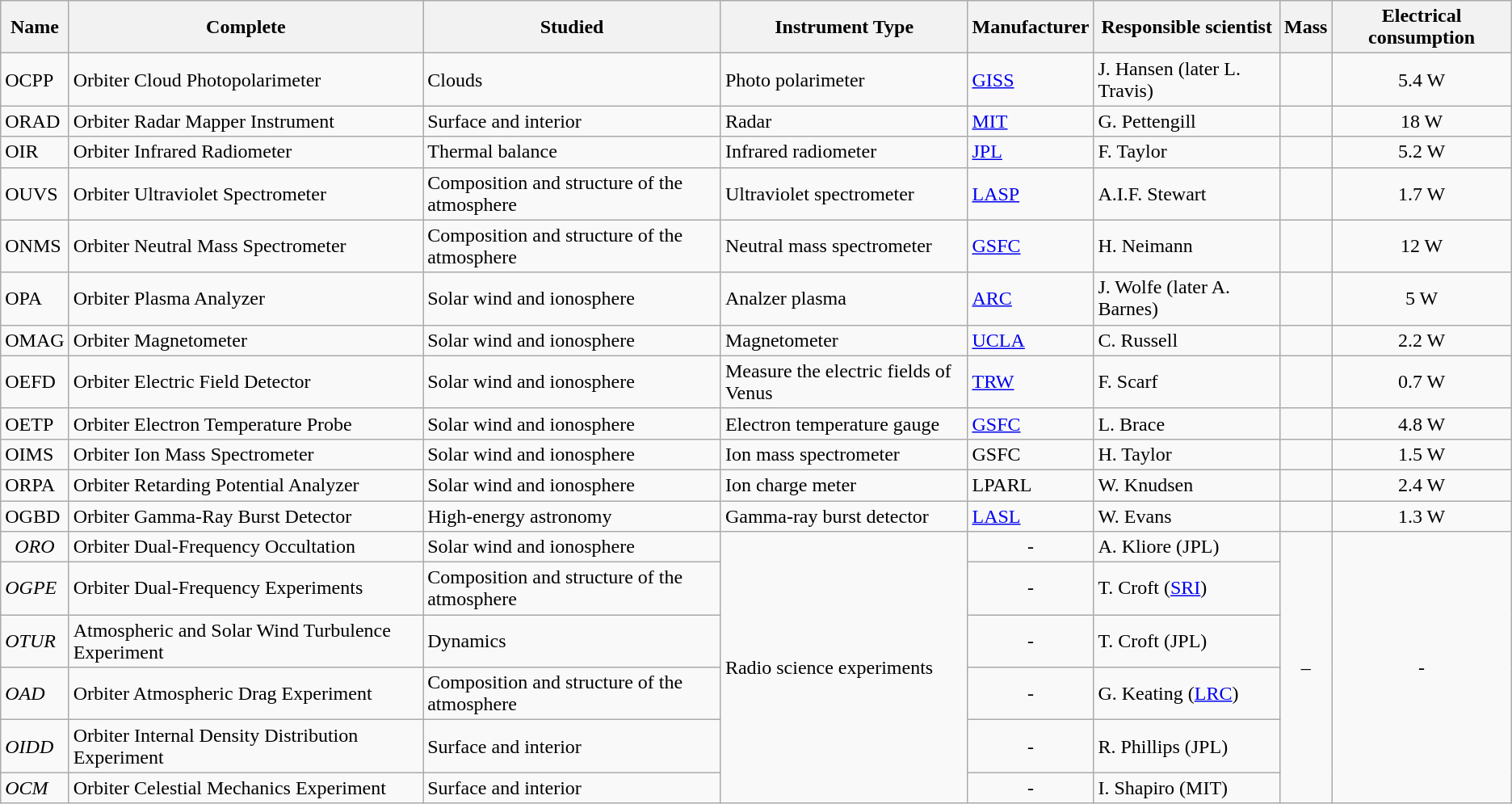<table class="wikitable sortable alternance">
<tr>
<th scope="col">Name</th>
<th scope="col">Complete</th>
<th>Studied</th>
<th scope="col">Instrument Type</th>
<th scope="col">Manufacturer</th>
<th scope="col">Responsible scientist</th>
<th scope="col">Mass</th>
<th scope="col">Electrical consumption</th>
</tr>
<tr>
<td>OCPP</td>
<td>Orbiter Cloud Photopolarimeter</td>
<td>Clouds</td>
<td>Photo polarimeter</td>
<td><a href='#'>GISS</a></td>
<td>J. Hansen  (later L. Travis)</td>
<td align="center"></td>
<td align="center">5.4 W</td>
</tr>
<tr>
<td>ORAD</td>
<td>Orbiter Radar Mapper Instrument</td>
<td>Surface and interior</td>
<td>Radar</td>
<td><a href='#'>MIT</a></td>
<td>G. Pettengill</td>
<td align="center"></td>
<td align="center">18 W</td>
</tr>
<tr>
<td>OIR</td>
<td>Orbiter Infrared Radiometer</td>
<td>Thermal balance</td>
<td>Infrared radiometer</td>
<td><a href='#'>JPL</a></td>
<td>F. Taylor</td>
<td align="center"></td>
<td align="center">5.2 W</td>
</tr>
<tr>
<td>OUVS</td>
<td>Orbiter Ultraviolet Spectrometer</td>
<td>Composition and structure of the atmosphere</td>
<td>Ultraviolet spectrometer</td>
<td><a href='#'>LASP</a></td>
<td>A.I.F. Stewart</td>
<td align="center"></td>
<td align="center">1.7 W</td>
</tr>
<tr>
<td>ONMS</td>
<td>Orbiter Neutral Mass Spectrometer</td>
<td>Composition and structure of the atmosphere</td>
<td>Neutral mass spectrometer</td>
<td><a href='#'>GSFC</a></td>
<td>H. Neimann</td>
<td align="center"></td>
<td align="center">12 W</td>
</tr>
<tr>
<td>OPA</td>
<td>Orbiter Plasma Analyzer</td>
<td>Solar wind and ionosphere</td>
<td>Analzer plasma</td>
<td><a href='#'>ARC</a></td>
<td>J. Wolfe (later A. Barnes)</td>
<td align="center"></td>
<td align="center">5 W</td>
</tr>
<tr>
<td>OMAG</td>
<td>Orbiter Magnetometer</td>
<td>Solar wind and ionosphere</td>
<td>Magnetometer</td>
<td><a href='#'>UCLA</a></td>
<td>C. Russell</td>
<td align="center"></td>
<td align="center">2.2 W</td>
</tr>
<tr>
<td>OEFD</td>
<td>Orbiter Electric Field Detector</td>
<td>Solar wind and ionosphere</td>
<td>Measure the electric fields of Venus</td>
<td><a href='#'>TRW</a></td>
<td>F. Scarf</td>
<td align="center"></td>
<td align="center">0.7 W</td>
</tr>
<tr>
<td>OETP</td>
<td>Orbiter Electron Temperature Probe</td>
<td>Solar wind and ionosphere</td>
<td>Electron temperature gauge</td>
<td><a href='#'>GSFC</a></td>
<td>L. Brace</td>
<td align="center"></td>
<td align="center">4.8 W</td>
</tr>
<tr>
<td>OIMS</td>
<td>Orbiter Ion Mass Spectrometer</td>
<td>Solar wind and ionosphere</td>
<td>Ion mass spectrometer</td>
<td>GSFC</td>
<td>H. Taylor</td>
<td align="center"></td>
<td align="center">1.5 W</td>
</tr>
<tr>
<td>ORPA</td>
<td>Orbiter Retarding Potential Analyzer</td>
<td>Solar wind and ionosphere</td>
<td>Ion charge meter</td>
<td>LPARL</td>
<td>W. Knudsen</td>
<td align="center"></td>
<td align="center">2.4 W</td>
</tr>
<tr>
<td>OGBD</td>
<td>Orbiter Gamma-Ray Burst Detector</td>
<td>High-energy astronomy</td>
<td>Gamma-ray burst detector</td>
<td><a href='#'>LASL</a></td>
<td>W. Evans</td>
<td align="center"></td>
<td align="center">1.3 W</td>
</tr>
<tr>
<td align="center"><em>ORO</em></td>
<td S and X-Band Radio Occultation Studies of the Atmosphere Ionosphere o>Orbiter Dual-Frequency Occultation</td>
<td>Solar wind and ionosphere</td>
<td rowspan="6">Radio science experiments</td>
<td align="center">-</td>
<td>A. Kliore (JPL)</td>
<td rowspan="6" align="center">–</td>
<td rowspan="6" align="center">-</td>
</tr>
<tr>
<td><em>OGPE</em></td>
<td>Orbiter Dual-Frequency Experiments</td>
<td>Composition and structure of the atmosphere</td>
<td align="center">-</td>
<td>T. Croft (<a href='#'>SRI</a>)</td>
</tr>
<tr>
<td><em>OTUR</em></td>
<td>Atmospheric and Solar Wind Turbulence Experiment</td>
<td>Dynamics</td>
<td align="center">-</td>
<td>T. Croft (JPL)</td>
</tr>
<tr>
<td><em>OAD</em></td>
<td>Orbiter Atmospheric Drag Experiment</td>
<td>Composition and structure of the atmosphere</td>
<td align="center">-</td>
<td>G. Keating (<a href='#'>LRC</a>)</td>
</tr>
<tr>
<td><em>OIDD</em></td>
<td>Orbiter Internal Density Distribution Experiment</td>
<td>Surface and interior</td>
<td align="center">-</td>
<td>R. Phillips (JPL)</td>
</tr>
<tr>
<td><em>OCM</em></td>
<td>Orbiter Celestial Mechanics Experiment</td>
<td>Surface and interior</td>
<td align="center">-</td>
<td>I. Shapiro (MIT)</td>
</tr>
</table>
